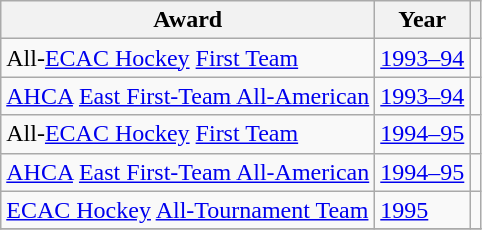<table class="wikitable">
<tr>
<th>Award</th>
<th>Year</th>
<th></th>
</tr>
<tr>
<td>All-<a href='#'>ECAC Hockey</a> <a href='#'>First Team</a></td>
<td><a href='#'>1993–94</a></td>
<td></td>
</tr>
<tr>
<td><a href='#'>AHCA</a> <a href='#'>East First-Team All-American</a></td>
<td><a href='#'>1993–94</a></td>
<td></td>
</tr>
<tr>
<td>All-<a href='#'>ECAC Hockey</a> <a href='#'>First Team</a></td>
<td><a href='#'>1994–95</a></td>
<td></td>
</tr>
<tr>
<td><a href='#'>AHCA</a> <a href='#'>East First-Team All-American</a></td>
<td><a href='#'>1994–95</a></td>
<td></td>
</tr>
<tr>
<td><a href='#'>ECAC Hockey</a> <a href='#'>All-Tournament Team</a></td>
<td><a href='#'>1995</a></td>
<td></td>
</tr>
<tr>
</tr>
</table>
